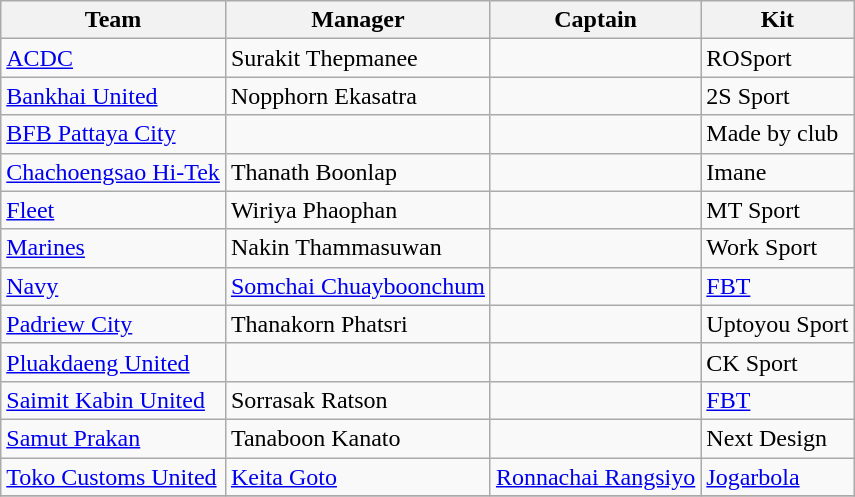<table class="wikitable sortable" style="text-align: left;">
<tr>
<th>Team</th>
<th>Manager</th>
<th>Captain</th>
<th>Kit</th>
</tr>
<tr>
<td><a href='#'>ACDC</a></td>
<td> Surakit Thepmanee</td>
<td></td>
<td> ROSport</td>
</tr>
<tr>
<td><a href='#'>Bankhai United</a></td>
<td> Nopphorn Ekasatra</td>
<td></td>
<td> 2S Sport</td>
</tr>
<tr>
<td><a href='#'>BFB Pattaya City</a></td>
<td></td>
<td></td>
<td> Made by club</td>
</tr>
<tr>
<td><a href='#'>Chachoengsao Hi-Tek</a></td>
<td> Thanath Boonlap</td>
<td></td>
<td> Imane</td>
</tr>
<tr>
<td><a href='#'>Fleet</a></td>
<td> Wiriya Phaophan</td>
<td></td>
<td> MT Sport</td>
</tr>
<tr>
<td><a href='#'>Marines</a></td>
<td> Nakin Thammasuwan</td>
<td></td>
<td> Work Sport</td>
</tr>
<tr>
<td><a href='#'>Navy</a></td>
<td> <a href='#'>Somchai Chuayboonchum</a></td>
<td></td>
<td> <a href='#'>FBT</a></td>
</tr>
<tr>
<td><a href='#'>Padriew City</a></td>
<td> Thanakorn Phatsri</td>
<td></td>
<td> Uptoyou Sport</td>
</tr>
<tr>
<td><a href='#'>Pluakdaeng United</a></td>
<td></td>
<td></td>
<td> CK Sport</td>
</tr>
<tr>
<td><a href='#'>Saimit Kabin United</a></td>
<td> Sorrasak Ratson</td>
<td></td>
<td> <a href='#'>FBT</a></td>
</tr>
<tr>
<td><a href='#'>Samut Prakan</a></td>
<td> Tanaboon Kanato</td>
<td></td>
<td> Next Design</td>
</tr>
<tr>
<td><a href='#'>Toko Customs United</a></td>
<td> <a href='#'>Keita Goto</a></td>
<td> <a href='#'>Ronnachai Rangsiyo</a></td>
<td> <a href='#'>Jogarbola</a></td>
</tr>
<tr>
</tr>
</table>
